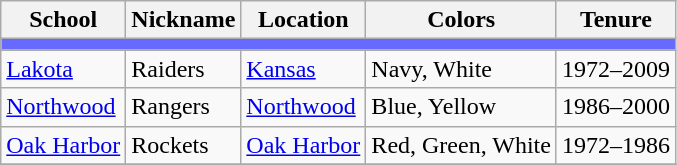<table class="wikitable sortable">
<tr>
<th>School</th>
<th>Nickname</th>
<th>Location</th>
<th>Colors</th>
<th>Tenure</th>
</tr>
<tr>
<th colspan="5" style="background:#676AFE;"></th>
</tr>
<tr>
<td><a href='#'>Lakota</a></td>
<td>Raiders</td>
<td><a href='#'>Kansas</a></td>
<td>Navy, White<br> </td>
<td>1972–2009</td>
</tr>
<tr>
<td><a href='#'>Northwood</a></td>
<td>Rangers</td>
<td><a href='#'>Northwood</a></td>
<td>Blue, Yellow<br> </td>
<td>1986–2000</td>
</tr>
<tr>
<td><a href='#'>Oak Harbor</a></td>
<td>Rockets</td>
<td><a href='#'>Oak Harbor</a></td>
<td>Red, Green, White <br>   </td>
<td>1972–1986</td>
</tr>
<tr>
</tr>
</table>
